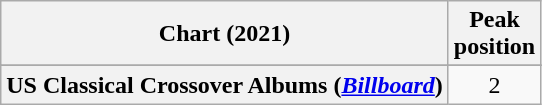<table class="wikitable sortable plainrowheaders" style="text-align:center">
<tr>
<th scope="col">Chart (2021)</th>
<th scope="col">Peak<br>position</th>
</tr>
<tr>
</tr>
<tr>
</tr>
<tr>
</tr>
<tr>
</tr>
<tr>
</tr>
<tr>
</tr>
<tr>
</tr>
<tr>
<th scope="row">US Classical Crossover Albums (<em><a href='#'>Billboard</a></em>)</th>
<td>2</td>
</tr>
</table>
